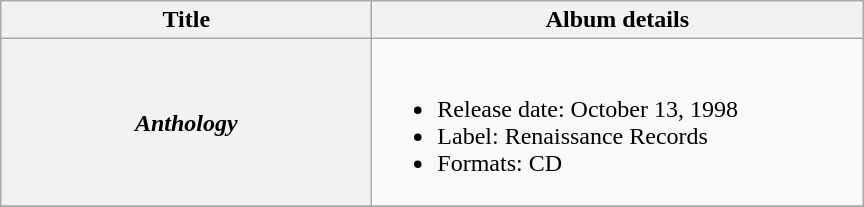<table class="wikitable plainrowheaders">
<tr>
<th scope="col" style="width:15em;">Title</th>
<th scope="col" style="width:20em;">Album details</th>
</tr>
<tr>
<th scope="row"><em>Anthology</em></th>
<td style="text-align:left;"><br><ul><li>Release date: October 13, 1998</li><li>Label: Renaissance Records</li><li>Formats: CD</li></ul></td>
</tr>
<tr>
</tr>
</table>
